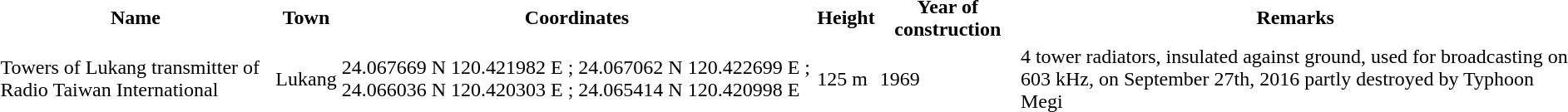<table class>
<tr>
<th>Name</th>
<th>Town</th>
<th>Coordinates</th>
<th>Height</th>
<th>Year of construction</th>
<th class>Remarks</th>
</tr>
<tr>
<td>Towers of Lukang transmitter of Radio Taiwan International</td>
<td>Lukang</td>
<td>24.067669 N 120.421982 E ; 24.067062 N 120.422699 E ; 24.066036 N 120.420303 E ; 24.065414 N 120.420998 E</td>
<td>125 m</td>
<td>1969</td>
<td>4 tower radiators, insulated against ground, used for broadcasting on 603 kHz, on September 27th, 2016 partly destroyed by Typhoon Megi</td>
</tr>
</table>
